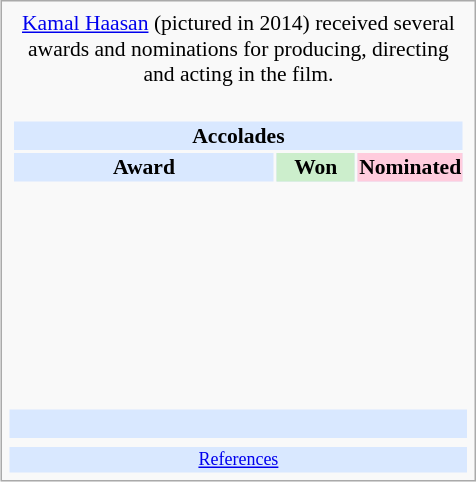<table class="infobox" style="width: 22em; text-align: left; font-size: 90%; vertical-align: middle;">
<tr>
<td colspan="3" style="text-align:center;"> <a href='#'>Kamal Haasan</a> (pictured in 2014) received several awards and nominations for producing, directing and acting in the film.</td>
</tr>
<tr>
<td colspan=3><br><table class="collapsible collapsed" style="width:100%;">
<tr>
<th colspan="3" style="background:#d9e8ff; text-align:center;">Accolades</th>
</tr>
<tr style="background:#d9e8ff; text-align:center; text-align:center;">
<td><strong>Award</strong></td>
<td style="background:#cec; text-size:0.9em; width:50px;"><strong>Won</strong></td>
<td style="background:#fcd; text-size:0.9em; width:50px;"><strong>Nominated</strong></td>
</tr>
<tr>
<td style="text-align:center;"><br></td>
<td></td>
<td></td>
</tr>
<tr>
<td style="text-align:center;"><br></td>
<td></td>
<td></td>
</tr>
<tr>
<td style="text-align:center;"><br></td>
<td></td>
<td></td>
</tr>
<tr>
<td style="text-align:center;"><br></td>
<td></td>
<td></td>
</tr>
<tr>
<td style="text-align:center;"><br></td>
<td></td>
<td></td>
</tr>
<tr>
<td style="text-align:center;"><br></td>
<td></td>
<td></td>
</tr>
<tr>
<td style="text-align:center;"><br></td>
<td></td>
<td></td>
</tr>
</table>
</td>
</tr>
<tr style="background:#d9e8ff;">
<td style="text-align:center;" colspan="3"><br></td>
</tr>
<tr>
<td></td>
<td></td>
<td></td>
</tr>
<tr style="background:#d9e8ff;">
<td colspan="3" style="font-size: smaller; text-align:center;"><a href='#'>References</a></td>
</tr>
</table>
